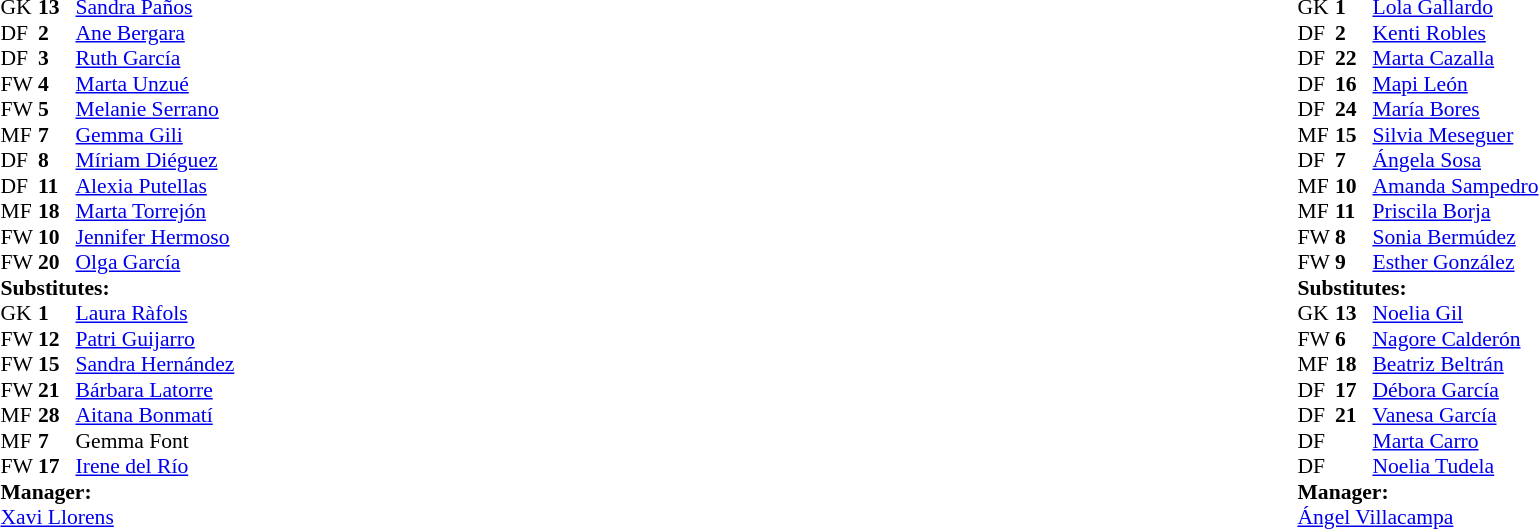<table width="100%">
<tr>
<td valign="top" width="40%"><br><table style="font-size:90%" cellspacing="0" cellpadding="0">
<tr>
<th width=25></th>
<th width=25></th>
</tr>
<tr>
<td>GK</td>
<td><strong>13</strong></td>
<td> <a href='#'>Sandra Paños</a></td>
</tr>
<tr>
<td>DF</td>
<td><strong>2</strong></td>
<td> <a href='#'>Ane Bergara</a></td>
<td></td>
<td></td>
</tr>
<tr>
<td>DF</td>
<td><strong>3</strong></td>
<td> <a href='#'>Ruth García</a></td>
</tr>
<tr>
<td>FW</td>
<td><strong>4</strong></td>
<td> <a href='#'>Marta Unzué</a></td>
<td></td>
</tr>
<tr>
<td>FW</td>
<td><strong>5</strong></td>
<td> <a href='#'>Melanie Serrano</a></td>
</tr>
<tr>
<td>MF</td>
<td><strong>7</strong></td>
<td> <a href='#'>Gemma Gili</a></td>
<td></td>
<td></td>
</tr>
<tr>
<td>DF</td>
<td><strong>8</strong></td>
<td> <a href='#'>Míriam Diéguez</a></td>
<td></td>
</tr>
<tr>
<td>DF</td>
<td><strong>11</strong></td>
<td> <a href='#'>Alexia Putellas</a></td>
<td></td>
<td></td>
</tr>
<tr>
<td>MF</td>
<td><strong>18</strong></td>
<td> <a href='#'>Marta Torrejón</a></td>
</tr>
<tr>
<td>FW</td>
<td><strong>10</strong></td>
<td> <a href='#'>Jennifer Hermoso</a></td>
</tr>
<tr>
<td>FW</td>
<td><strong>20</strong></td>
<td> <a href='#'>Olga García</a></td>
<td></td>
<td></td>
</tr>
<tr>
<td colspan=3><strong>Substitutes:</strong></td>
</tr>
<tr>
<td>GK</td>
<td><strong>1</strong></td>
<td> <a href='#'>Laura Ràfols</a></td>
</tr>
<tr>
<td>FW</td>
<td><strong>12</strong></td>
<td> <a href='#'>Patri Guijarro</a></td>
<td></td>
<td></td>
</tr>
<tr>
<td>FW</td>
<td><strong>15</strong></td>
<td> <a href='#'>Sandra Hernández</a></td>
<td></td>
<td></td>
</tr>
<tr>
<td>FW</td>
<td><strong>21</strong></td>
<td> <a href='#'>Bárbara Latorre</a></td>
<td></td>
<td></td>
</tr>
<tr>
<td>MF</td>
<td><strong>28</strong></td>
<td> <a href='#'>Aitana Bonmatí</a></td>
<td></td>
<td></td>
</tr>
<tr>
<td>MF</td>
<td><strong>7</strong></td>
<td> Gemma Font</td>
</tr>
<tr>
<td>FW</td>
<td><strong>17</strong></td>
<td> <a href='#'>Irene del Río</a></td>
</tr>
<tr>
<td colspan=3><strong>Manager:</strong></td>
</tr>
<tr>
<td colspan=3> <a href='#'>Xavi Llorens</a></td>
</tr>
</table>
</td>
<td valign="top"></td>
<td valign="top" width="50%"><br><table style="font-size:90%; margin:auto" cellspacing="0" cellpadding="0">
<tr>
<th width=25></th>
<th width=25></th>
</tr>
<tr>
<td>GK</td>
<td><strong>1</strong></td>
<td> <a href='#'>Lola Gallardo</a></td>
</tr>
<tr>
<td>DF</td>
<td><strong>2</strong></td>
<td> <a href='#'>Kenti Robles</a></td>
</tr>
<tr>
<td>DF</td>
<td><strong>22</strong></td>
<td> <a href='#'>Marta Cazalla</a></td>
</tr>
<tr>
<td>DF</td>
<td><strong>16</strong></td>
<td> <a href='#'>Mapi León</a></td>
</tr>
<tr>
<td>DF</td>
<td><strong>24</strong></td>
<td> <a href='#'>María Bores</a></td>
<td></td>
<td></td>
</tr>
<tr>
<td>MF</td>
<td><strong>15</strong></td>
<td> <a href='#'>Silvia Meseguer</a></td>
</tr>
<tr>
<td>DF</td>
<td><strong>7</strong></td>
<td> <a href='#'>Ángela Sosa</a></td>
</tr>
<tr>
<td>MF</td>
<td><strong>10</strong></td>
<td> <a href='#'>Amanda Sampedro</a></td>
<td></td>
</tr>
<tr>
<td>MF</td>
<td><strong>11</strong></td>
<td> <a href='#'>Priscila Borja</a></td>
<td></td>
<td></td>
</tr>
<tr>
<td>FW</td>
<td><strong>8</strong></td>
<td> <a href='#'>Sonia Bermúdez</a></td>
<td></td>
<td></td>
</tr>
<tr>
<td>FW</td>
<td><strong>9</strong></td>
<td> <a href='#'>Esther González</a></td>
<td></td>
<td></td>
</tr>
<tr>
<td colspan=3><strong>Substitutes:</strong></td>
</tr>
<tr>
<td>GK</td>
<td><strong>13</strong></td>
<td> <a href='#'>Noelia Gil</a></td>
</tr>
<tr>
<td>FW</td>
<td><strong>6</strong></td>
<td> <a href='#'>Nagore Calderón</a></td>
<td></td>
<td></td>
</tr>
<tr>
<td>MF</td>
<td><strong>18</strong></td>
<td> <a href='#'>Beatriz Beltrán</a></td>
<td></td>
<td></td>
</tr>
<tr>
<td>DF</td>
<td><strong>17</strong></td>
<td> <a href='#'>Débora García</a></td>
<td></td>
<td></td>
</tr>
<tr>
<td>DF</td>
<td><strong>21</strong></td>
<td> <a href='#'>Vanesa García</a></td>
<td></td>
<td></td>
</tr>
<tr>
<td>DF</td>
<td></td>
<td> <a href='#'>Marta Carro</a></td>
</tr>
<tr>
<td>DF</td>
<td></td>
<td> <a href='#'>Noelia Tudela</a></td>
</tr>
<tr>
<td colspan=3><strong>Manager:</strong></td>
</tr>
<tr>
<td colspan=3> <a href='#'>Ángel Villacampa</a></td>
</tr>
</table>
</td>
</tr>
</table>
